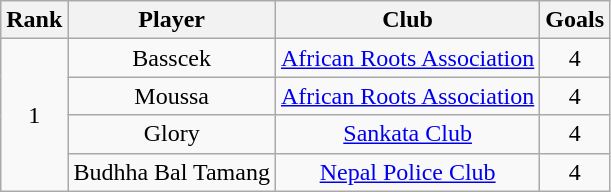<table class="wikitable" style="text-align:center">
<tr>
<th>Rank</th>
<th>Player</th>
<th>Club</th>
<th>Goals</th>
</tr>
<tr>
<td rowspan="4">1</td>
<td> Basscek</td>
<td><a href='#'>African Roots Association</a></td>
<td>4</td>
</tr>
<tr>
<td> Moussa</td>
<td><a href='#'>African Roots Association</a></td>
<td>4</td>
</tr>
<tr>
<td> Glory</td>
<td><a href='#'>Sankata Club</a></td>
<td>4</td>
</tr>
<tr>
<td> Budhha Bal Tamang</td>
<td><a href='#'>Nepal Police Club</a></td>
<td>4</td>
</tr>
</table>
